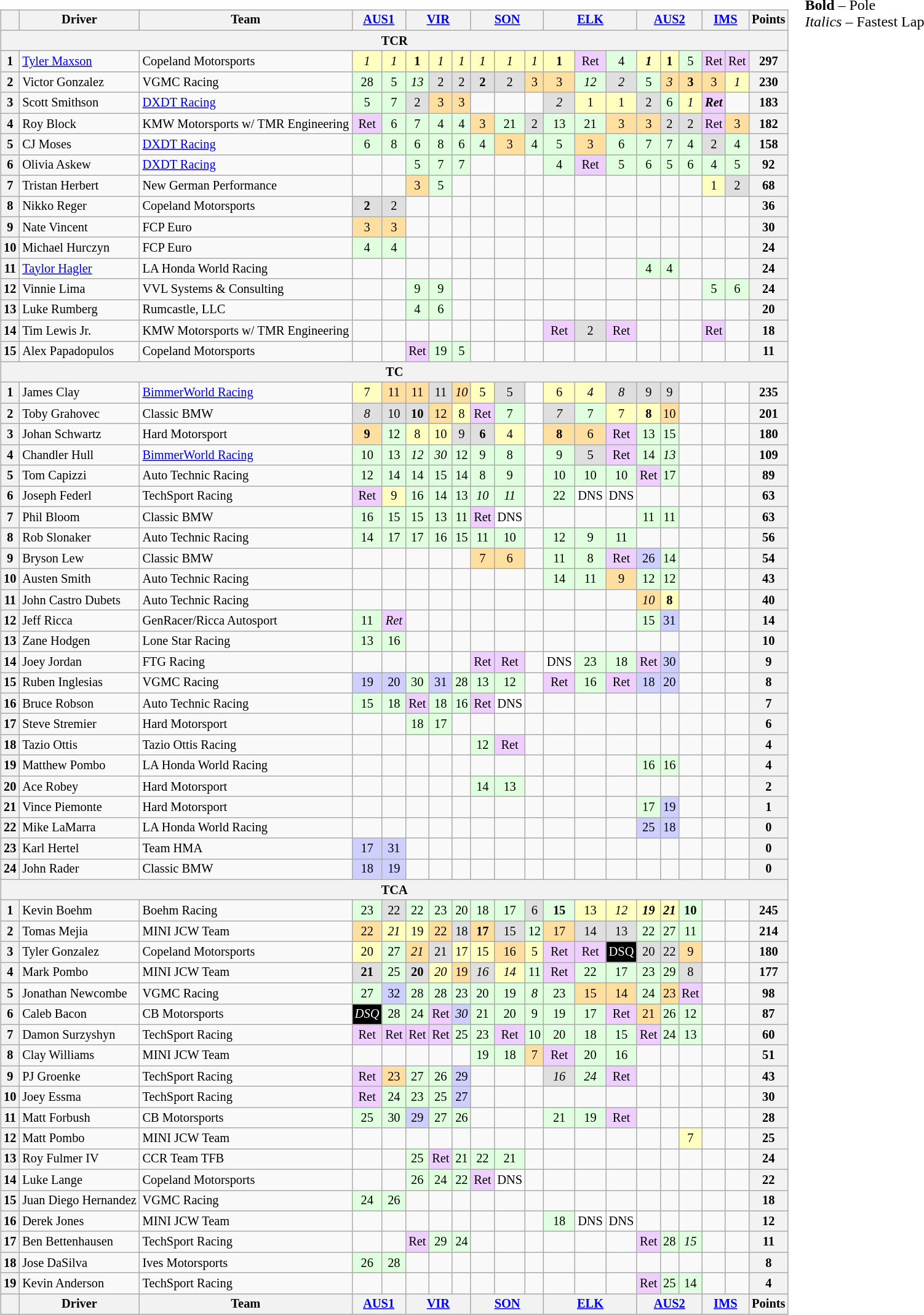<table>
<tr>
<td><br><table class="wikitable" style="font-size:85%; text-align:center;">
<tr>
<th></th>
<th>Driver</th>
<th>Team</th>
<th colspan=2><a href='#'>AUS1</a><br></th>
<th colspan=3><a href='#'>VIR</a><br></th>
<th colspan=3><a href='#'>SON</a><br></th>
<th colspan=3><a href='#'>ELK</a><br></th>
<th colspan=3><a href='#'>AUS2</a><br></th>
<th colspan=2><a href='#'>IMS</a><br></th>
<th>Points</th>
</tr>
<tr>
<th colspan=20>TCR</th>
</tr>
<tr>
<th>1</th>
<td align=left> <a href='#'>Tyler Maxson</a></td>
<td align=left> Copeland Motorsports</td>
<td style="background:#ffffbf;"><em>1</em></td>
<td style="background:#ffffbf;"><em>1</em></td>
<td style="background:#ffffbf;"><strong>1</strong></td>
<td style="background:#ffffbf;"><em>1</em></td>
<td style="background:#ffffbf;"><em>1</em></td>
<td style="background:#ffffbf;"><em>1</em></td>
<td style="background:#ffffbf;"><em>1</em></td>
<td style="background:#ffffbf;"><em>1</em></td>
<td style="background:#ffffbf;"><strong>1</strong></td>
<td style="background:#efcfff;">Ret</td>
<td style="background:#dfffdf;">4</td>
<td style="background:#ffffbf;"><strong><em>1</em></strong></td>
<td style="background:#ffffbf;"><strong>1</strong></td>
<td style="background:#dfffdf;">5</td>
<td style="background:#efcfff;">Ret</td>
<td style="background:#efcfff;">Ret</td>
<th>297</th>
</tr>
<tr>
<th>2</th>
<td align=left> Victor Gonzalez</td>
<td align=left> VGMC Racing</td>
<td style="background:#dfffdf;">28</td>
<td style="background:#dfffdf;">5</td>
<td style="background:#dfffdf;"><em>13</em></td>
<td style="background:#dfdfdf;">2</td>
<td style="background:#dfdfdf;">2</td>
<td style="background:#dfdfdf;"><strong>2</strong></td>
<td style="background:#dfdfdf;">2</td>
<td style="background:#ffdf9f;">3</td>
<td style="background:#ffdf9f;">3</td>
<td style="background:#dfffdf;"><em>12</em></td>
<td style="background:#dfdfdf;"><em>2</em></td>
<td style="background:#dfffdf;">5</td>
<td style="background:#ffdf9f;"><em>3</em></td>
<td style="background:#ffdf9f;"><strong>3</strong></td>
<td style="background:#ffdf9f;">3</td>
<td style="background:#ffffbf;"><em>1</em></td>
<th>230</th>
</tr>
<tr>
<th>3</th>
<td align="left"> Scott Smithson</td>
<td align="left"> <a href='#'>DXDT Racing</a></td>
<td style="background:#dfffdf;">5</td>
<td style="background:#dfffdf;">7</td>
<td style="background:#dfdfdf;">2</td>
<td style="background:#ffdf9f;">3</td>
<td style="background:#ffdf9f;">3</td>
<td></td>
<td></td>
<td></td>
<td style="background:#dfdfdf;"><em>2</em></td>
<td style="background:#ffffbf;">1</td>
<td style="background:#ffffbf;">1</td>
<td style="background:#dfdfdf;">2</td>
<td style="background:#dfffdf;">6</td>
<td style="background:#ffffbf;"><em>1</em></td>
<td style="background:#efcfff;"><strong><em>Ret</em></strong></td>
<td></td>
<th>183</th>
</tr>
<tr>
<th>4</th>
<td align="left"> Roy Block</td>
<td align="left"> KMW Motorsports w/ TMR Engineering</td>
<td style="background:#efcfff;">Ret</td>
<td style="background:#dfffdf;">6</td>
<td style="background:#dfffdf;">7</td>
<td style="background:#dfffdf;">4</td>
<td style="background:#dfffdf;">4</td>
<td style="background:#ffdf9f;">3</td>
<td style="background:#dfffdf;">21</td>
<td style="background:#dfdfdf;">2</td>
<td style="background:#dfffdf;">13</td>
<td style="background:#dfffdf;">21</td>
<td style="background:#ffdf9f;">3</td>
<td style="background:#ffdf9f;">3</td>
<td style="background:#dfdfdf;">2</td>
<td style="background:#dfdfdf;">2</td>
<td style="background:#efcfff;">Ret</td>
<td style="background:#ffdf9f;">3</td>
<th>182</th>
</tr>
<tr>
<th>5</th>
<td align="left"> CJ Moses</td>
<td align="left"> <a href='#'>DXDT Racing</a></td>
<td style="background:#dfffdf;">6</td>
<td style="background:#dfffdf;">8</td>
<td style="background:#dfffdf;">6</td>
<td style="background:#dfffdf;">8</td>
<td style="background:#dfffdf;">6</td>
<td style="background:#dfffdf;">4</td>
<td style="background:#ffdf9f;">3</td>
<td style="background:#dfffdf;">4</td>
<td style="background:#dfffdf;">5</td>
<td style="background:#ffdf9f;">3</td>
<td style="background:#dfffdf;">6</td>
<td style="background:#dfffdf;">7</td>
<td style="background:#dfffdf;">7</td>
<td style="background:#dfffdf;">4</td>
<td style="background:#dfdfdf;">2</td>
<td style="background:#dfffdf;">4</td>
<th>158</th>
</tr>
<tr>
<th>6</th>
<td align="left"> Olivia Askew</td>
<td align="left"> <a href='#'>DXDT Racing</a></td>
<td></td>
<td></td>
<td style="background:#dfffdf;">5</td>
<td style="background:#dfffdf;">7</td>
<td style="background:#dfffdf;">7</td>
<td></td>
<td></td>
<td></td>
<td style="background:#dfffdf;">4</td>
<td style="background:#efcfff;">Ret</td>
<td style="background:#dfffdf;">5</td>
<td style="background:#dfffdf;">6</td>
<td style="background:#dfffdf;">5</td>
<td style="background:#dfffdf;">6</td>
<td style="background:#dfffdf;">4</td>
<td style="background:#dfffdf;">5</td>
<th>92</th>
</tr>
<tr>
<th>7</th>
<td align="left"> Tristan Herbert</td>
<td align="left"> New German Performance</td>
<td></td>
<td></td>
<td style="background:#ffdf9f;">3</td>
<td style="background:#dfffdf;">5</td>
<td></td>
<td></td>
<td></td>
<td></td>
<td></td>
<td></td>
<td></td>
<td></td>
<td></td>
<td></td>
<td style="background:#ffffbf;">1</td>
<td style="background:#dfdfdf;">2</td>
<th>68</th>
</tr>
<tr>
<th>8</th>
<td align="left"> Nikko Reger</td>
<td align="left"> Copeland Motorsports</td>
<td style="background:#dfdfdf;"><strong>2</strong></td>
<td style="background:#dfdfdf;">2</td>
<td></td>
<td></td>
<td></td>
<td></td>
<td></td>
<td></td>
<td></td>
<td></td>
<td></td>
<td></td>
<td></td>
<td></td>
<td></td>
<td></td>
<th>36</th>
</tr>
<tr>
<th>9</th>
<td align="left"> Nate Vincent</td>
<td align="left"> FCP Euro</td>
<td style="background:#ffdf9f;">3</td>
<td style="background:#ffdf9f;">3</td>
<td></td>
<td></td>
<td></td>
<td></td>
<td></td>
<td></td>
<td></td>
<td></td>
<td></td>
<td></td>
<td></td>
<td></td>
<td></td>
<td></td>
<th>30</th>
</tr>
<tr>
<th>10</th>
<td align="left"> Michael Hurczyn</td>
<td align="left"> FCP Euro</td>
<td style="background:#dfffdf;">4</td>
<td style="background:#dfffdf;">4</td>
<td></td>
<td></td>
<td></td>
<td></td>
<td></td>
<td></td>
<td></td>
<td></td>
<td></td>
<td></td>
<td></td>
<td></td>
<td></td>
<td></td>
<th>24</th>
</tr>
<tr>
<th>11</th>
<td align="left"> <a href='#'>Taylor Hagler</a></td>
<td align="left"> LA Honda World Racing</td>
<td></td>
<td></td>
<td></td>
<td></td>
<td></td>
<td></td>
<td></td>
<td></td>
<td></td>
<td></td>
<td></td>
<td style="background:#dfffdf;">4</td>
<td style="background:#dfffdf;">4</td>
<td></td>
<td></td>
<td></td>
<th>24</th>
</tr>
<tr>
<th>12</th>
<td align="left"> Vinnie Lima</td>
<td align="left"> VVL Systems & Consulting</td>
<td></td>
<td></td>
<td style="background:#dfffdf;">9</td>
<td style="background:#dfffdf;">9</td>
<td></td>
<td></td>
<td></td>
<td></td>
<td></td>
<td></td>
<td></td>
<td></td>
<td></td>
<td></td>
<td style="background:#dfffdf;">5</td>
<td style="background:#dfffdf;">6</td>
<th>24</th>
</tr>
<tr>
<th>13</th>
<td align="left"> Luke Rumberg</td>
<td align="left"> Rumcastle, LLC</td>
<td></td>
<td></td>
<td style="background:#dfffdf;">4</td>
<td style="background:#dfffdf;">6</td>
<td></td>
<td></td>
<td></td>
<td></td>
<td></td>
<td></td>
<td></td>
<td></td>
<td></td>
<td></td>
<td></td>
<td></td>
<th>20</th>
</tr>
<tr>
<th>14</th>
<td align="left"> Tim Lewis Jr.</td>
<td align="left"> KMW Motorsports w/ TMR Engineering</td>
<td></td>
<td></td>
<td></td>
<td></td>
<td></td>
<td></td>
<td></td>
<td></td>
<td style="background:#efcfff;">Ret</td>
<td style="background:#dfdfdf;">2</td>
<td style="background:#efcfff;">Ret</td>
<td></td>
<td></td>
<td></td>
<td style="background:#efcfff;">Ret</td>
<td></td>
<th>18</th>
</tr>
<tr>
<th>15</th>
<td align="left"> Alex Papadopulos</td>
<td align="left"> Copeland Motorsports</td>
<td></td>
<td></td>
<td style="background:#efcfff;">Ret</td>
<td style="background:#dfffdf;">19</td>
<td style="background:#dfffdf;">5</td>
<td></td>
<td></td>
<td></td>
<td></td>
<td></td>
<td></td>
<td></td>
<td></td>
<td></td>
<td></td>
<td></td>
<th>11</th>
</tr>
<tr>
<th colspan=20>TC</th>
</tr>
<tr>
<th>1</th>
<td align="left"> James Clay</td>
<td align="left"> <a href='#'>BimmerWorld Racing</a></td>
<td style="background:#ffffbf;">7</td>
<td style="background:#ffdf9f;">11</td>
<td style="background:#ffdf9f;">11</td>
<td style="background:#dfdfdf;">11</td>
<td style="background:#ffdf9f;"><em>10</em></td>
<td style="background:#ffffbf;">5</td>
<td style="background:#dfdfdf;">5</td>
<td></td>
<td style="background:#ffffbf;">6</td>
<td style="background:#ffffbf;"><em>4</em></td>
<td style="background:#dfdfdf;"><em>8</em></td>
<td style="background:#dfdfdf;">9</td>
<td style="background:#dfdfdf;">9</td>
<td></td>
<td></td>
<td></td>
<th>235</th>
</tr>
<tr>
<th>2</th>
<td align="left"> Toby Grahovec</td>
<td align="left"> Classic BMW</td>
<td style="background:#dfdfdf;"><em>8</em></td>
<td style="background:#dfdfdf;">10</td>
<td style="background:#dfdfdf;"><strong>10</strong></td>
<td style="background:#ffdf9f;">12</td>
<td style="background:#ffffbf;">8</td>
<td style="background:#efcfff;">Ret</td>
<td style="background:#dfffdf;">7</td>
<td></td>
<td style="background:#dfdfdf;"><em>7</em></td>
<td style="background:#dfffdf;">7</td>
<td style="background:#ffffbf;">7</td>
<td style="background:#ffffbf;"><strong>8</strong></td>
<td style="background:#ffdf9f;">10</td>
<td></td>
<td></td>
<td></td>
<th>201</th>
</tr>
<tr>
<th>3</th>
<td align="left"> Johan Schwartz</td>
<td align="left"> Hard Motorsport</td>
<td style="background:#ffdf9f;"><strong>9</strong></td>
<td style="background:#dfffdf;">12</td>
<td style="background:#ffffbf;">8</td>
<td style="background:#ffffbf;">10</td>
<td style="background:#dfdfdf;">9</td>
<td style="background:#dfdfdf;"><strong>6</strong></td>
<td style="background:#ffffbf;">4</td>
<td></td>
<td style="background:#ffdf9f;"><strong>8</strong></td>
<td style="background:#ffdf9f;">6</td>
<td style="background:#efcfff;">Ret</td>
<td style="background:#dfffdf;">13</td>
<td style="background:#dfffdf;">15</td>
<td></td>
<td></td>
<td></td>
<th>180</th>
</tr>
<tr>
<th>4</th>
<td align=left> Chandler Hull</td>
<td align=left> <a href='#'>BimmerWorld Racing</a></td>
<td style="background:#dfffdf;">10</td>
<td style="background:#dfffdf;">13</td>
<td style="background:#dfffdf;"><em>12</em></td>
<td style="background:#dfffdf;"><em>30</em></td>
<td style="background:#dfffdf;">12</td>
<td style="background:#dfffdf;">9</td>
<td style="background:#dfffdf;">8</td>
<td></td>
<td style="background:#dfffdf;">9</td>
<td style="background:#dfdfdf;">5</td>
<td style="background:#efcfff;">Ret</td>
<td style="background:#dfffdf;">14</td>
<td style="background:#dfffdf;"><em>13</em></td>
<td></td>
<td></td>
<td></td>
<th>109</th>
</tr>
<tr>
<th>5</th>
<td align="left"> Tom Capizzi</td>
<td align="left"> Auto Technic Racing</td>
<td style="background:#dfffdf;">12</td>
<td style="background:#dfffdf;">14</td>
<td style="background:#dfffdf;">14</td>
<td style="background:#dfffdf;">15</td>
<td style="background:#dfffdf;">14</td>
<td style="background:#dfffdf;">8</td>
<td style="background:#dfffdf;">9</td>
<td></td>
<td style="background:#dfffdf;">10</td>
<td style="background:#dfffdf;">10</td>
<td style="background:#dfffdf;">10</td>
<td style="background:#efcfff;">Ret</td>
<td style="background:#dfffdf;">17</td>
<td></td>
<td></td>
<td></td>
<th>89</th>
</tr>
<tr>
<th>6</th>
<td align="left"> Joseph Federl</td>
<td align="left"> TechSport Racing</td>
<td style="background:#efcfff;">Ret</td>
<td style="background:#ffffbf;">9</td>
<td style="background:#dfffdf;">16</td>
<td style="background:#dfffdf;">14</td>
<td style="background:#dfffdf;">13</td>
<td style="background:#dfffdf;"><em>10</em></td>
<td style="background:#dfffdf;"><em>11</em></td>
<td></td>
<td style="background:#dfffdf;">22</td>
<td style="background:#ffffff;">DNS</td>
<td style="background:#ffffff;">DNS</td>
<td></td>
<td></td>
<td></td>
<td></td>
<td></td>
<th>63</th>
</tr>
<tr>
<th>7</th>
<td align="left"> Phil Bloom</td>
<td align="left"> Classic BMW</td>
<td style="background:#dfffdf;">16</td>
<td style="background:#dfffdf;">15</td>
<td style="background:#dfffdf;">15</td>
<td style="background:#dfffdf;">13</td>
<td style="background:#dfffdf;">11</td>
<td style="background:#efcfff;">Ret</td>
<td style="background:#ffffff;">DNS</td>
<td></td>
<td></td>
<td></td>
<td></td>
<td style="background:#dfffdf;">11</td>
<td style="background:#dfffdf;">11</td>
<td></td>
<td></td>
<td></td>
<th>63</th>
</tr>
<tr>
<th>8</th>
<td align="left"> Rob Slonaker</td>
<td align="left"> Auto Technic Racing</td>
<td style="background:#dfffdf;">14</td>
<td style="background:#dfffdf;">17</td>
<td style="background:#dfffdf;">17</td>
<td style="background:#dfffdf;">16</td>
<td style="background:#dfffdf;">15</td>
<td style="background:#dfffdf;">11</td>
<td style="background:#dfffdf;">10</td>
<td></td>
<td style="background:#dfffdf;">12</td>
<td style="background:#dfffdf;">9</td>
<td style="background:#dfffdf;">11</td>
<td></td>
<td></td>
<td></td>
<td></td>
<td></td>
<th>56</th>
</tr>
<tr>
<th>9</th>
<td align="left"> Bryson Lew</td>
<td align="left"> Classic BMW</td>
<td></td>
<td></td>
<td></td>
<td></td>
<td></td>
<td style="background:#ffdf9f;">7</td>
<td style="background:#ffdf9f;">6</td>
<td></td>
<td style="background:#dfffdf;">11</td>
<td style="background:#dfffdf;">8</td>
<td style="background:#efcfff;">Ret</td>
<td style="background:#cfcfff;">26</td>
<td style="background:#dfffdf;">14</td>
<td></td>
<td></td>
<td></td>
<th>54</th>
</tr>
<tr>
<th>10</th>
<td align="left"> Austen Smith</td>
<td align="left"> Auto Technic Racing</td>
<td></td>
<td></td>
<td></td>
<td></td>
<td></td>
<td></td>
<td></td>
<td></td>
<td style="background:#dfffdf;">14</td>
<td style="background:#dfffdf;">11</td>
<td style="background:#ffdf9f;">9</td>
<td style="background:#dfffdf;">12</td>
<td style="background:#dfffdf;">12</td>
<td></td>
<td></td>
<td></td>
<th>43</th>
</tr>
<tr>
<th>11</th>
<td align="left"> John Castro Dubets</td>
<td align="left"> Auto Technic Racing</td>
<td></td>
<td></td>
<td></td>
<td></td>
<td></td>
<td></td>
<td></td>
<td></td>
<td></td>
<td></td>
<td></td>
<td style="background:#ffdf9f;"><em>10</em></td>
<td style="background:#ffffbf;"><strong>8</strong></td>
<td></td>
<td></td>
<td></td>
<th>40</th>
</tr>
<tr>
<th>12</th>
<td align="left"> Jeff Ricca</td>
<td align="left"> GenRacer/Ricca Autosport</td>
<td style="background:#dfffdf;">11</td>
<td style="background:#efcfff;"><em>Ret</em></td>
<td></td>
<td></td>
<td></td>
<td></td>
<td></td>
<td></td>
<td></td>
<td></td>
<td></td>
<td style="background:#dfffdf;">15</td>
<td style="background:#cfcfff;">31</td>
<td></td>
<td></td>
<td></td>
<th>14</th>
</tr>
<tr>
<th>13</th>
<td align="left"> Zane Hodgen</td>
<td align="left"> Lone Star Racing</td>
<td style="background:#dfffdf;">13</td>
<td style="background:#dfffdf;">16</td>
<td></td>
<td></td>
<td></td>
<td></td>
<td></td>
<td></td>
<td></td>
<td></td>
<td></td>
<td></td>
<td></td>
<td></td>
<td></td>
<td></td>
<th>10</th>
</tr>
<tr>
<th>14</th>
<td align="left"> Joey Jordan</td>
<td align="left"> FTG Racing</td>
<td></td>
<td></td>
<td></td>
<td></td>
<td></td>
<td style="background:#efcfff;">Ret</td>
<td style="background:#efcfff;">Ret</td>
<td></td>
<td style="background:#ffffff;">DNS</td>
<td style="background:#dfffdf;">23</td>
<td style="background:#dfffdf;">18</td>
<td style="background:#efcfff;">Ret</td>
<td style="background:#cfcfff;">30</td>
<td></td>
<td></td>
<td></td>
<th>9</th>
</tr>
<tr>
<th>15</th>
<td align="left"> Ruben Inglesias</td>
<td align="left"> VGMC Racing</td>
<td style="background:#cfcfff;">19</td>
<td style="background:#cfcfff;">20</td>
<td style="background:#dfffdf;">30</td>
<td style="background:#cfcfff;">31</td>
<td style="background:#dfffdf;">28</td>
<td style="background:#dfffdf;">13</td>
<td style="background:#dfffdf;">12</td>
<td></td>
<td style="background:#efcfff;">Ret</td>
<td style="background:#dfffdf;">16</td>
<td style="background:#efcfff;">Ret</td>
<td style="background:#cfcfff;">18</td>
<td style="background:#cfcfff;">20</td>
<td></td>
<td></td>
<td></td>
<th>8</th>
</tr>
<tr>
<th>16</th>
<td align="left"> Bruce Robson</td>
<td align="left"> Auto Technic Racing</td>
<td style="background:#dfffdf;">15</td>
<td style="background:#dfffdf;">18</td>
<td style="background:#efcfff;">Ret</td>
<td style="background:#dfffdf;">18</td>
<td style="background:#dfffdf;">16</td>
<td style="background:#efcfff;">Ret</td>
<td style="background:#ffffff;">DNS</td>
<td></td>
<td></td>
<td></td>
<td></td>
<td></td>
<td></td>
<td></td>
<td></td>
<td></td>
<th>7</th>
</tr>
<tr>
<th>17</th>
<td align="left"> Steve Stremier</td>
<td align="left"> Hard Motorsport</td>
<td></td>
<td></td>
<td style="background:#dfffdf;">18</td>
<td style="background:#dfffdf;">17</td>
<td></td>
<td></td>
<td></td>
<td></td>
<td></td>
<td></td>
<td></td>
<td></td>
<td></td>
<td></td>
<td></td>
<td></td>
<th>6</th>
</tr>
<tr>
<th>18</th>
<td align="left"> Tazio Ottis</td>
<td align="left"> Tazio Ottis Racing</td>
<td></td>
<td></td>
<td></td>
<td></td>
<td></td>
<td style="background:#dfffdf;">12</td>
<td style="background:#efcfff;">Ret</td>
<td></td>
<td></td>
<td></td>
<td></td>
<td></td>
<td></td>
<td></td>
<td></td>
<td></td>
<th>4</th>
</tr>
<tr>
<th>19</th>
<td align="left"> Matthew Pombo</td>
<td align="left"> LA Honda World Racing</td>
<td></td>
<td></td>
<td></td>
<td></td>
<td></td>
<td></td>
<td></td>
<td></td>
<td></td>
<td></td>
<td></td>
<td style="background:#dfffdf;">16</td>
<td style="background:#dfffdf;">16</td>
<td></td>
<td></td>
<td></td>
<th>4</th>
</tr>
<tr>
<th>20</th>
<td align="left"> Ace Robey</td>
<td align="left"> Hard Motorsport</td>
<td></td>
<td></td>
<td></td>
<td></td>
<td></td>
<td style="background:#dfffdf;">14</td>
<td style="background:#dfffdf;">13</td>
<td></td>
<td></td>
<td></td>
<td></td>
<td></td>
<td></td>
<td></td>
<td></td>
<td></td>
<th>2</th>
</tr>
<tr>
<th>21</th>
<td align="left"> Vince Piemonte</td>
<td align="left"> Hard Motorsport</td>
<td></td>
<td></td>
<td></td>
<td></td>
<td></td>
<td></td>
<td></td>
<td></td>
<td></td>
<td></td>
<td></td>
<td style="background:#dfffdf;">17</td>
<td style="background:#cfcfff;">19</td>
<td></td>
<td></td>
<td></td>
<th>1</th>
</tr>
<tr>
<th>22</th>
<td align="left"> Mike LaMarra</td>
<td align="left"> LA Honda World Racing</td>
<td></td>
<td></td>
<td></td>
<td></td>
<td></td>
<td></td>
<td></td>
<td></td>
<td></td>
<td></td>
<td></td>
<td style="background:#cfcfff;">25</td>
<td style="background:#cfcfff;">18</td>
<td></td>
<td></td>
<td></td>
<th>0</th>
</tr>
<tr>
<th>23</th>
<td align="left"> Karl Hertel</td>
<td align="left"> Team HMA</td>
<td style="background:#cfcfff;">17</td>
<td style="background:#cfcfff;">31</td>
<td></td>
<td></td>
<td></td>
<td></td>
<td></td>
<td></td>
<td></td>
<td></td>
<td></td>
<td></td>
<td></td>
<td></td>
<td></td>
<td></td>
<th>0</th>
</tr>
<tr>
<th>24</th>
<td align="left"> John Rader</td>
<td align="left"> Classic BMW</td>
<td style="background:#cfcfff;">18</td>
<td style="background:#cfcfff;">19</td>
<td></td>
<td></td>
<td></td>
<td></td>
<td></td>
<td></td>
<td></td>
<td></td>
<td></td>
<td></td>
<td></td>
<td></td>
<td></td>
<td></td>
<th>0</th>
</tr>
<tr>
<th colspan=20>TCA</th>
</tr>
<tr>
<th>1</th>
<td align="left"> Kevin Boehm</td>
<td align="left"> Boehm Racing</td>
<td style="background:#dfffdf;">23</td>
<td style="background:#dfdfdf;">22</td>
<td style="background:#dfffdf;">22</td>
<td style="background:#dfffdf;">23</td>
<td style="background:#dfffdf;">20</td>
<td style="background:#dfffdf;">18</td>
<td style="background:#dfffdf;">17</td>
<td style="background:#dfdfdf;">6</td>
<td style="background:#dfffdf;"><strong>15</strong></td>
<td style="background:#ffffbf;">13</td>
<td style="background:#ffffbf;"><em>12</em></td>
<td style="background:#ffffbf;"><strong><em>19</em></strong></td>
<td style="background:#ffffbf;"><strong><em>21</em></strong></td>
<td style="background:#dfffdf;"><strong>10</strong></td>
<td></td>
<td></td>
<th>245</th>
</tr>
<tr>
<th>2</th>
<td align="left"> Tomas Mejia</td>
<td align="left"> MINI JCW Team</td>
<td style="background:#ffdf9f;">22</td>
<td style="background:#ffffbf;"><em>21</em></td>
<td style="background:#ffffbf;">19</td>
<td style="background:#ffdf9f;">22</td>
<td style="background:#dfdfdf;">18</td>
<td style="background:#ffdf9f;"><strong>17</strong></td>
<td style="background:#dfdfdf;">15</td>
<td style="background:#dfffdf;">12</td>
<td style="background:#ffdf9f;">17</td>
<td style="background:#dfdfdf;">14</td>
<td style="background:#dfdfdf;">13</td>
<td style="background:#dfffdf;">22</td>
<td style="background:#dfffdf;">27</td>
<td style="background:#dfffdf;">11</td>
<td></td>
<td></td>
<th>214</th>
</tr>
<tr>
<th>3</th>
<td align="left"> Tyler Gonzalez</td>
<td align="left"> Copeland Motorsports</td>
<td style="background:#ffffbf;">20</td>
<td style="background:#dfffdf;">27</td>
<td style="background:#ffdf9f;"><em>21</em></td>
<td style="background:#dfdfdf;">21</td>
<td style="background:#ffffbf;">17</td>
<td style="background:#ffffbf;">15</td>
<td style="background:#ffdf9f;">16</td>
<td style="background:#ffffbf;">5</td>
<td style="background:#efcfff;">Ret</td>
<td style="background:#efcfff;">Ret</td>
<td style="background:#000000; color:#ffffff;">DSQ</td>
<td style="background:#dfdfdf;">20</td>
<td style="background:#dfdfdf;">22</td>
<td style="background:#ffdf9f;">9</td>
<td></td>
<td></td>
<th>180</th>
</tr>
<tr>
<th>4</th>
<td align="left"> Mark Pombo</td>
<td align="left"> MINI JCW Team</td>
<td style="background:#dfdfdf;"><strong>21</strong></td>
<td style="background:#dfffdf;">25</td>
<td style="background:#dfdfdf;"><strong>20</strong></td>
<td style="background:#ffffbf;"><em>20</em></td>
<td style="background:#ffdf9f;">19</td>
<td style="background:#dfdfdf;"><em>16</em></td>
<td style="background:#ffffbf;"><em>14</em></td>
<td style="background:#dfffdf;">11</td>
<td style="background:#efcfff;">Ret</td>
<td style="background:#dfffdf;">22</td>
<td style="background:#dfffdf;">17</td>
<td style="background:#dfffdf;">23</td>
<td style="background:#dfffdf;">29</td>
<td style="background:#dfdfdf;">8</td>
<td></td>
<td></td>
<th>177</th>
</tr>
<tr>
<th>5</th>
<td align=left> Jonathan Newcombe</td>
<td align=left> VGMC Racing</td>
<td style="background:#dfffdf;">27</td>
<td style="background:#cfcfff;">32</td>
<td style="background:#dfffdf;">28</td>
<td style="background:#dfffdf;">28</td>
<td style="background:#dfffdf;">23</td>
<td style="background:#dfffdf;">20</td>
<td style="background:#dfffdf;">19</td>
<td style="background:#dfffdf;"><em>8</em></td>
<td style="background:#dfffdf;">23</td>
<td style="background:#ffdf9f;">15</td>
<td style="background:#ffdf9f;">14</td>
<td style="background:#dfffdf;">24</td>
<td style="background:#ffdf9f;">23</td>
<td style="background:#efcfff;">Ret</td>
<td></td>
<td></td>
<th>98</th>
</tr>
<tr>
<th>6</th>
<td align="left"> Caleb Bacon</td>
<td align="left"> CB Motorsports</td>
<td style="background:#000000; color:#ffffff;"><em>DSQ</em></td>
<td style="background:#dfffdf;">28</td>
<td style="background:#dfffdf;">24</td>
<td style="background:#efcfff;">Ret</td>
<td style="background:#cfcfff;"><em>30</em></td>
<td style="background:#dfffdf;">21</td>
<td style="background:#dfffdf;">20</td>
<td style="background:#dfffdf;">9</td>
<td style="background:#dfffdf;">19</td>
<td style="background:#dfffdf;">17</td>
<td style="background:#efcfff;">Ret</td>
<td style="background:#ffdf9f;">21</td>
<td style="background:#dfffdf;">26</td>
<td style="background:#dfffdf;">12</td>
<td></td>
<td></td>
<th>87</th>
</tr>
<tr>
<th>7</th>
<td align="left"> Damon Surzyshyn</td>
<td align="left"> TechSport Racing</td>
<td style="background:#efcfff;">Ret</td>
<td style="background:#efcfff;">Ret</td>
<td style="background:#efcfff;">Ret</td>
<td style="background:#efcfff;">Ret</td>
<td style="background:#dfffdf;">25</td>
<td style="background:#dfffdf;">23</td>
<td style="background:#efcfff;">Ret</td>
<td style="background:#dfffdf;">10</td>
<td style="background:#dfffdf;">20</td>
<td style="background:#dfffdf;">18</td>
<td style="background:#dfffdf;">15</td>
<td style="background:#efcfff;">Ret</td>
<td style="background:#dfffdf;">24</td>
<td style="background:#dfffdf;">13</td>
<td></td>
<td></td>
<th>60</th>
</tr>
<tr>
<th>8</th>
<td align="left"> Clay Williams</td>
<td align="left"> MINI JCW Team</td>
<td></td>
<td></td>
<td></td>
<td></td>
<td></td>
<td style="background:#dfffdf;">19</td>
<td style="background:#dfffdf;">18</td>
<td style="background:#ffdf9f;">7</td>
<td style="background:#efcfff;">Ret</td>
<td style="background:#dfffdf;">20</td>
<td style="background:#dfffdf;">16</td>
<td></td>
<td></td>
<td></td>
<td></td>
<td></td>
<th>51</th>
</tr>
<tr>
<th>9</th>
<td align="left"> PJ Groenke</td>
<td align="left"> TechSport Racing</td>
<td style="background:#efcfff;">Ret</td>
<td style="background:#ffdf9f;">23</td>
<td style="background:#dfffdf;">27</td>
<td style="background:#dfffdf;">26</td>
<td style="background:#cfcfff;">29</td>
<td></td>
<td></td>
<td></td>
<td style="background:#dfdfdf;"><em>16</em></td>
<td style="background:#dfffdf;"><em>24</em></td>
<td style="background:#efcfff;">Ret</td>
<td></td>
<td></td>
<td></td>
<td></td>
<td></td>
<th>43</th>
</tr>
<tr>
<th>10</th>
<td align="left"> Joey Essma</td>
<td align="left"> TechSport Racing</td>
<td style="background:#efcfff;">Ret</td>
<td style="background:#dfffdf;">24</td>
<td style="background:#dfffdf;">23</td>
<td style="background:#dfffdf;">25</td>
<td style="background:#cfcfff;">27</td>
<td></td>
<td></td>
<td></td>
<td></td>
<td></td>
<td></td>
<td></td>
<td></td>
<td></td>
<td></td>
<td></td>
<th>30</th>
</tr>
<tr>
<th>11</th>
<td align="left"> Matt Forbush</td>
<td align="left"> CB Motorsports</td>
<td style="background:#dfffdf;">25</td>
<td style="background:#dfffdf;">30</td>
<td style="background:#cfcfff;">29</td>
<td style="background:#dfffdf;">27</td>
<td style="background:#dfffdf;">26</td>
<td></td>
<td></td>
<td></td>
<td style="background:#dfffdf;">21</td>
<td style="background:#dfffdf;">19</td>
<td style="background:#efcfff;">Ret</td>
<td></td>
<td></td>
<td></td>
<td></td>
<td></td>
<th>28</th>
</tr>
<tr>
<th>12</th>
<td align="left"> Matt Pombo</td>
<td align="left"> MINI JCW Team</td>
<td></td>
<td></td>
<td></td>
<td></td>
<td></td>
<td></td>
<td></td>
<td></td>
<td></td>
<td></td>
<td></td>
<td></td>
<td></td>
<td style="background:#ffffbf;">7</td>
<td></td>
<td></td>
<th>25</th>
</tr>
<tr>
<th>13</th>
<td align="left"> Roy Fulmer IV</td>
<td align="left"> CCR Team TFB</td>
<td></td>
<td></td>
<td style="background:#dfffdf;">25</td>
<td style="background:#efcfff;">Ret</td>
<td style="background:#dfffdf;">21</td>
<td style="background:#dfffdf;">22</td>
<td style="background:#dfffdf;">21</td>
<td></td>
<td></td>
<td></td>
<td></td>
<td></td>
<td></td>
<td></td>
<td></td>
<td></td>
<th>24</th>
</tr>
<tr>
<th>14</th>
<td align="left"> Luke Lange</td>
<td align="left"> Copeland Motorsports</td>
<td></td>
<td></td>
<td style="background:#dfffdf;">26</td>
<td style="background:#dfffdf;">24</td>
<td style="background:#dfffdf;">22</td>
<td style="background:#efcfff;">Ret</td>
<td style="background:#ffffff;">DNS</td>
<td></td>
<td></td>
<td></td>
<td></td>
<td></td>
<td></td>
<td></td>
<td></td>
<td></td>
<th>22</th>
</tr>
<tr>
<th>15</th>
<td align="left"> Juan Diego Hernandez</td>
<td align="left"> VGMC Racing</td>
<td style="background:#dfffdf;">24</td>
<td style="background:#dfffdf;">26</td>
<td></td>
<td></td>
<td></td>
<td></td>
<td></td>
<td></td>
<td></td>
<td></td>
<td></td>
<td></td>
<td></td>
<td></td>
<td></td>
<td></td>
<th>18</th>
</tr>
<tr>
<th>16</th>
<td align="left"> Derek Jones</td>
<td align="left"> MINI JCW Team</td>
<td></td>
<td></td>
<td></td>
<td></td>
<td></td>
<td></td>
<td></td>
<td></td>
<td style="background:#dfffdf;">18</td>
<td style="background:#ffffff;">DNS</td>
<td style="background:#ffffff;">DNS</td>
<td></td>
<td></td>
<td></td>
<td></td>
<td></td>
<th>12</th>
</tr>
<tr>
<th>17</th>
<td align="left"> Ben Bettenhausen</td>
<td align="left"> TechSport Racing</td>
<td></td>
<td></td>
<td style="background:#efcfff;">Ret</td>
<td style="background:#dfffdf;">29</td>
<td style="background:#dfffdf;">24</td>
<td></td>
<td></td>
<td></td>
<td></td>
<td></td>
<td></td>
<td style="background:#efcfff;">Ret</td>
<td style="background:#dfffdf;">28</td>
<td style="background:#dfffdf;"><em>15</em></td>
<td></td>
<td></td>
<th>11</th>
</tr>
<tr>
<th>18</th>
<td align="left"> Jose DaSilva</td>
<td align="left"> Ives Motorsports</td>
<td style="background:#dfffdf;">26</td>
<td style="background:#dfffdf;">28</td>
<td></td>
<td></td>
<td></td>
<td></td>
<td></td>
<td></td>
<td></td>
<td></td>
<td></td>
<td></td>
<td></td>
<td></td>
<td></td>
<td></td>
<th>8</th>
</tr>
<tr>
<th>19</th>
<td align="left"> Kevin Anderson</td>
<td align="left"> TechSport Racing</td>
<td></td>
<td></td>
<td></td>
<td></td>
<td></td>
<td></td>
<td></td>
<td></td>
<td></td>
<td></td>
<td></td>
<td style="background:#efcfff;">Ret</td>
<td style="background:#dfffdf;">25</td>
<td style="background:#dfffdf;">14</td>
<td></td>
<td></td>
<th>4</th>
</tr>
<tr>
<th></th>
<th>Driver</th>
<th>Team</th>
<th colspan=2><a href='#'>AUS1</a><br></th>
<th colspan=3><a href='#'>VIR</a><br></th>
<th colspan=3><a href='#'>SON</a><br></th>
<th colspan=3><a href='#'>ELK</a><br></th>
<th colspan=3><a href='#'>AUS2</a><br></th>
<th colspan=2><a href='#'>IMS</a><br></th>
<th>Points</th>
</tr>
</table>
</td>
<td valign="top"><br>
<span><strong>Bold</strong> – Pole<br>
<em>Italics</em> – Fastest Lap</span></td>
</tr>
</table>
